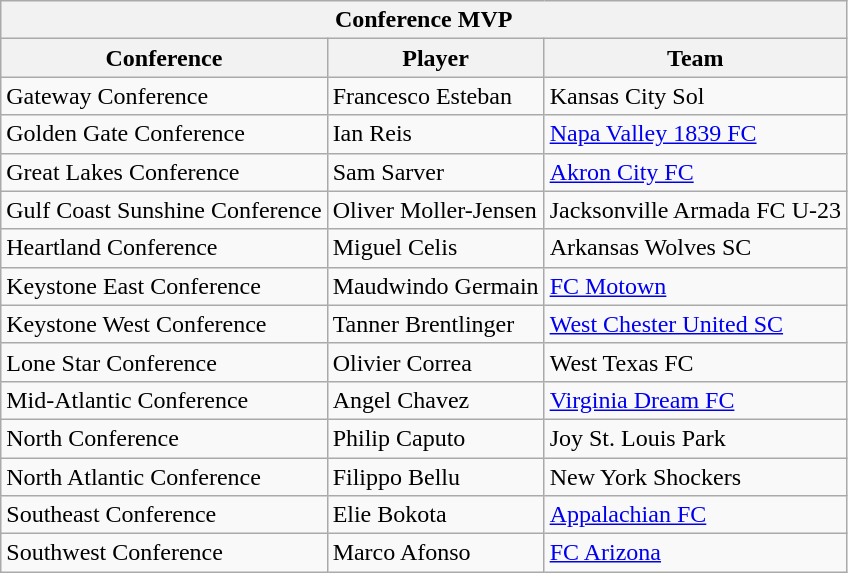<table class="wikitable">
<tr>
<th colspan=3 align=center>Conference MVP</th>
</tr>
<tr>
<th>Conference</th>
<th>Player</th>
<th>Team</th>
</tr>
<tr>
<td>Gateway Conference</td>
<td> Francesco Esteban</td>
<td>Kansas City Sol</td>
</tr>
<tr>
<td>Golden Gate Conference</td>
<td> Ian Reis</td>
<td><a href='#'>Napa Valley 1839 FC</a></td>
</tr>
<tr>
<td>Great Lakes Conference</td>
<td> Sam Sarver</td>
<td><a href='#'>Akron City FC</a></td>
</tr>
<tr>
<td>Gulf Coast Sunshine Conference</td>
<td> Oliver Moller-Jensen</td>
<td>Jacksonville Armada FC U-23</td>
</tr>
<tr>
<td>Heartland Conference</td>
<td> Miguel Celis</td>
<td>Arkansas Wolves SC</td>
</tr>
<tr>
<td>Keystone East Conference</td>
<td> Maudwindo Germain</td>
<td><a href='#'>FC Motown</a></td>
</tr>
<tr>
<td>Keystone West Conference</td>
<td> Tanner Brentlinger</td>
<td><a href='#'>West Chester United SC</a></td>
</tr>
<tr>
<td>Lone Star Conference</td>
<td> Olivier Correa</td>
<td>West Texas FC</td>
</tr>
<tr>
<td>Mid-Atlantic Conference</td>
<td> Angel Chavez</td>
<td><a href='#'>Virginia Dream FC</a></td>
</tr>
<tr>
<td>North Conference</td>
<td> Philip Caputo</td>
<td>Joy St. Louis Park</td>
</tr>
<tr>
<td>North Atlantic Conference</td>
<td> Filippo Bellu</td>
<td>New York Shockers</td>
</tr>
<tr>
<td>Southeast Conference</td>
<td> Elie Bokota</td>
<td><a href='#'>Appalachian FC</a></td>
</tr>
<tr>
<td>Southwest Conference</td>
<td> Marco Afonso</td>
<td><a href='#'>FC Arizona</a></td>
</tr>
</table>
